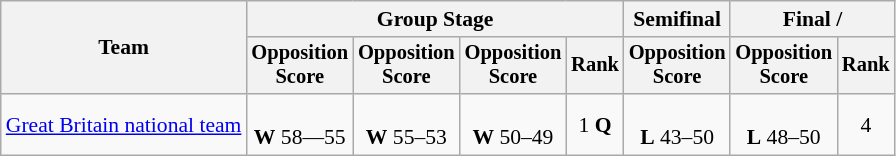<table class=wikitable style=font-size:90%>
<tr>
<th rowspan=2>Team</th>
<th colspan=4>Group Stage</th>
<th>Semifinal</th>
<th colspan=2>Final / </th>
</tr>
<tr style=font-size:95%>
<th>Opposition<br>Score</th>
<th>Opposition<br>Score</th>
<th>Opposition<br>Score</th>
<th>Rank</th>
<th>Opposition<br>Score</th>
<th>Opposition<br>Score</th>
<th>Rank</th>
</tr>
<tr align=center>
<td align=left><a href='#'>Great Britain national team</a></td>
<td><br><strong>W</strong> 58—55</td>
<td><br><strong>W</strong> 55–53</td>
<td><br><strong>W</strong> 50–49</td>
<td>1 <strong>Q</strong></td>
<td><br><strong>L</strong> 43–50</td>
<td><br><strong>L</strong> 48–50</td>
<td>4</td>
</tr>
</table>
